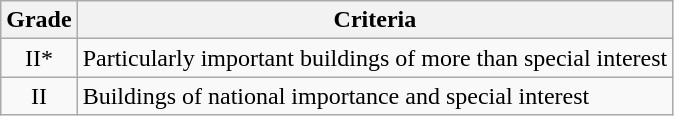<table class="wikitable">
<tr>
<th>Grade</th>
<th>Criteria</th>
</tr>
<tr>
<td align="center" >II*</td>
<td>Particularly important buildings of more than special interest</td>
</tr>
<tr>
<td align="center" >II</td>
<td>Buildings of national importance and special interest</td>
</tr>
</table>
